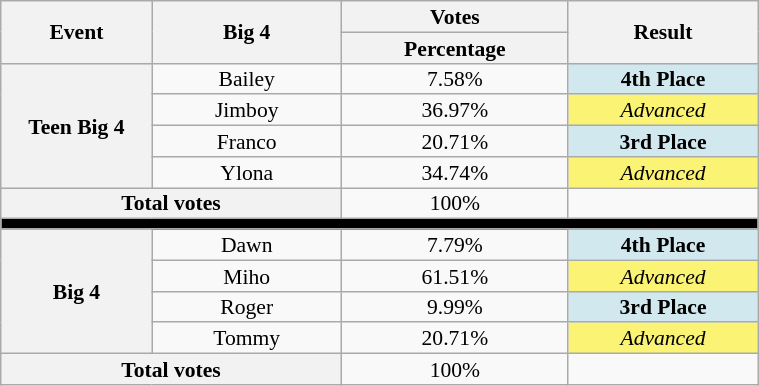<table class="wikitable" style="text-align:center; font-size:90%; line-height:14px;" width="40%">
<tr>
<th rowspan="2" width="20%">Event</th>
<th rowspan="2" width="25%">Big 4</th>
<th colspan="1" width="30%">Votes</th>
<th rowspan="2" width="30%">Result</th>
</tr>
<tr>
<th width="05%">Percentage</th>
</tr>
<tr>
<th rowspan=4>Teen Big 4</th>
<td>Bailey</td>
<td>7.58%</td>
<td align="center" bgcolor="#D1E8EF"><strong>4th Place</strong></td>
</tr>
<tr>
<td>Jimboy</td>
<td>36.97%</td>
<td align="center" style="background:#FBF373;"><em>Advanced</em></td>
</tr>
<tr>
<td>Franco</td>
<td>20.71%</td>
<td align="center" bgcolor="#D1E8EF"><strong>3rd Place</strong></td>
</tr>
<tr>
<td>Ylona</td>
<td>34.74%</td>
<td align="center" style="background:#FBF373;"><em>Advanced</em></td>
</tr>
<tr>
<th colspan=2>Total votes</th>
<td>100%</td>
<td></td>
</tr>
<tr>
<td style="background:#000000;" colspan="4"></td>
</tr>
<tr>
<th rowspan=4>Big 4</th>
<td>Dawn</td>
<td>7.79%</td>
<td align="center" bgcolor="#D1E8EF"><strong>4th Place</strong></td>
</tr>
<tr>
<td>Miho</td>
<td>61.51%</td>
<td align="center" style="background:#FBF373;"><em>Advanced</em></td>
</tr>
<tr>
<td>Roger</td>
<td>9.99%</td>
<td align="center" bgcolor="#D1E8EF"><strong>3rd Place</strong></td>
</tr>
<tr>
<td>Tommy</td>
<td>20.71%</td>
<td align="center" style="background:#FBF373;"><em>Advanced</em></td>
</tr>
<tr>
<th colspan=2>Total votes</th>
<td>100%</td>
<td></td>
</tr>
</table>
